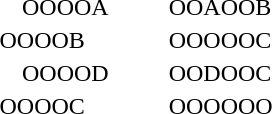<table style="margin-left:3em">
<tr>
<td style="padding-left:1em">OOOOA</td>
<td style="width:2em"></td>
<td>OOAOOB</td>
</tr>
<tr>
<td>OOOOB</td>
<td></td>
<td>OOOOOC</td>
</tr>
<tr>
<td style="padding-left:1em">OOOOD</td>
<td></td>
<td>OODOOC</td>
</tr>
<tr>
<td>OOOOC</td>
<td></td>
<td>OOOOOO</td>
</tr>
</table>
